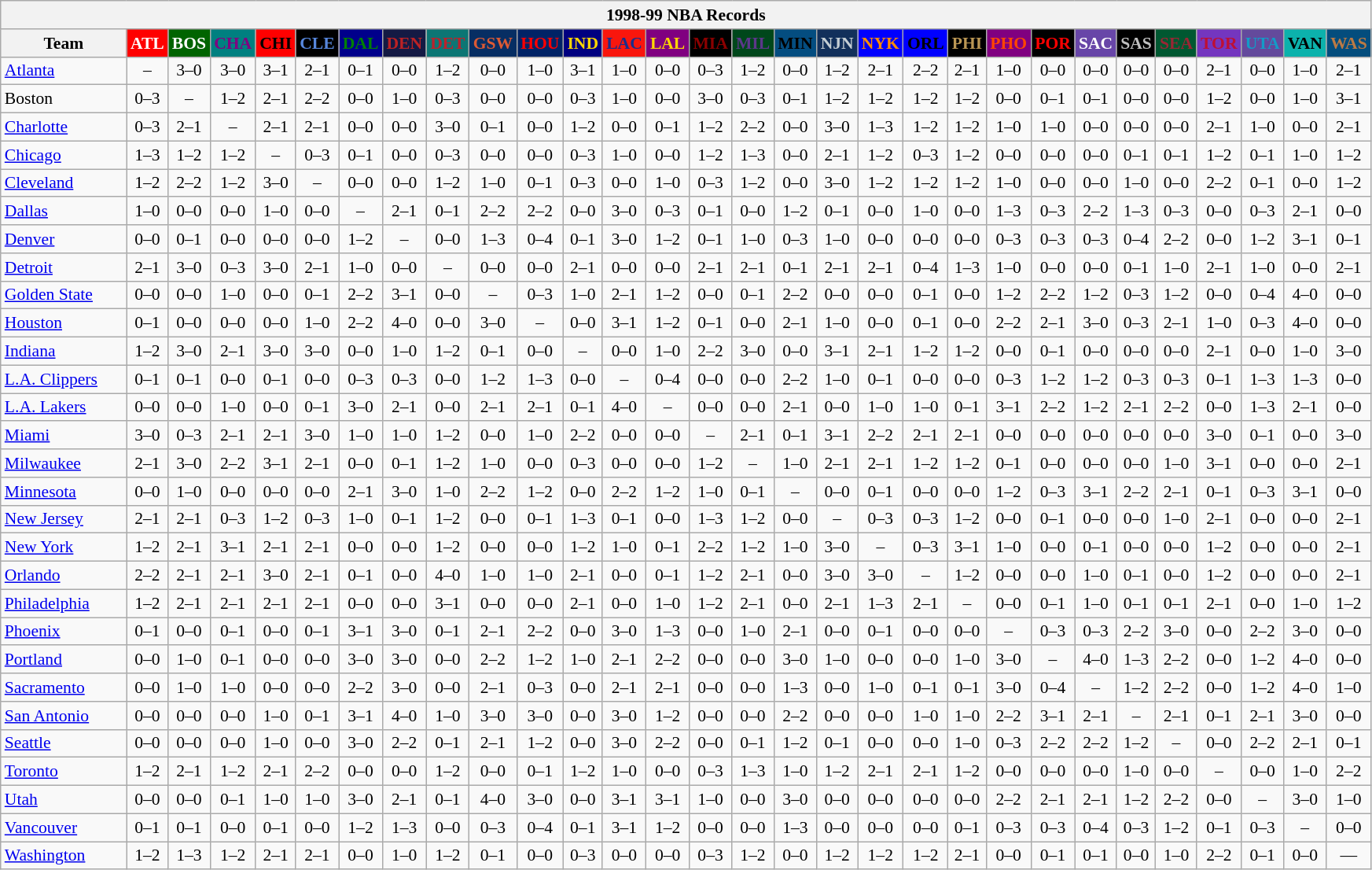<table class="wikitable" style="font-size:90%; text-align:center;">
<tr>
<th colspan=30>1998-99 NBA Records</th>
</tr>
<tr>
<th width=100>Team</th>
<th style="background:#FF0000;color:#FFFFFF;width=35">ATL</th>
<th style="background:#006400;color:#FFFFFF;width=35">BOS</th>
<th style="background:#008080;color:#800080;width=35">CHA</th>
<th style="background:#FF0000;color:#000000;width=35">CHI</th>
<th style="background:#000000;color:#5787DC;width=35">CLE</th>
<th style="background:#00008B;color:#008000;width=35">DAL</th>
<th style="background:#141A44;color:#BC2224;width=35">DEN</th>
<th style="background:#0C7674;color:#BB222C;width=35">DET</th>
<th style="background:#072E63;color:#DC5A34;width=35">GSW</th>
<th style="background:#002366;color:#FF0000;width=35">HOU</th>
<th style="background:#000080;color:#FFD700;width=35">IND</th>
<th style="background:#F9160D;color:#1A2E8B;width=35">LAC</th>
<th style="background:#800080;color:#FFD700;width=35">LAL</th>
<th style="background:#000000;color:#8B0000;width=35">MIA</th>
<th style="background:#00471B;color:#5C378A;width=35">MIL</th>
<th style="background:#044D80;color:#000000;width=35">MIN</th>
<th style="background:#12305B;color:#C4CED4;width=35">NJN</th>
<th style="background:#0000FF;color:#FF8C00;width=35">NYK</th>
<th style="background:#0000FF;color:#000000;width=35">ORL</th>
<th style="background:#000000;color:#BB9754;width=35">PHI</th>
<th style="background:#800080;color:#FF4500;width=35">PHO</th>
<th style="background:#000000;color:#FF0000;width=35">POR</th>
<th style="background:#6846A8;color:#FFFFFF;width=35">SAC</th>
<th style="background:#000000;color:#C0C0C0;width=35">SAS</th>
<th style="background:#005831;color:#992634;width=35">SEA</th>
<th style="background:#7436BF;color:#BE0F34;width=35">TOR</th>
<th style="background:#644A9C;color:#149BC7;width=35">UTA</th>
<th style="background:#0CB2AC;color:#000000;width=35">VAN</th>
<th style="background:#044D7D;color:#BC7A44;width=35">WAS</th>
</tr>
<tr>
<td style="text-align:left;"><a href='#'>Atlanta</a></td>
<td>–</td>
<td>3–0</td>
<td>3–0</td>
<td>3–1</td>
<td>2–1</td>
<td>0–1</td>
<td>0–0</td>
<td>1–2</td>
<td>0–0</td>
<td>1–0</td>
<td>3–1</td>
<td>1–0</td>
<td>0–0</td>
<td>0–3</td>
<td>1–2</td>
<td>0–0</td>
<td>1–2</td>
<td>2–1</td>
<td>2–2</td>
<td>2–1</td>
<td>1–0</td>
<td>0–0</td>
<td>0–0</td>
<td>0–0</td>
<td>0–0</td>
<td>2–1</td>
<td>0–0</td>
<td>1–0</td>
<td>2–1</td>
</tr>
<tr>
<td style="text-align:left;">Boston</td>
<td>0–3</td>
<td>–</td>
<td>1–2</td>
<td>2–1</td>
<td>2–2</td>
<td>0–0</td>
<td>1–0</td>
<td>0–3</td>
<td>0–0</td>
<td>0–0</td>
<td>0–3</td>
<td>1–0</td>
<td>0–0</td>
<td>3–0</td>
<td>0–3</td>
<td>0–1</td>
<td>1–2</td>
<td>1–2</td>
<td>1–2</td>
<td>1–2</td>
<td>0–0</td>
<td>0–1</td>
<td>0–1</td>
<td>0–0</td>
<td>0–0</td>
<td>1–2</td>
<td>0–0</td>
<td>1–0</td>
<td>3–1</td>
</tr>
<tr>
<td style="text-align:left;"><a href='#'>Charlotte</a></td>
<td>0–3</td>
<td>2–1</td>
<td>–</td>
<td>2–1</td>
<td>2–1</td>
<td>0–0</td>
<td>0–0</td>
<td>3–0</td>
<td>0–1</td>
<td>0–0</td>
<td>1–2</td>
<td>0–0</td>
<td>0–1</td>
<td>1–2</td>
<td>2–2</td>
<td>0–0</td>
<td>3–0</td>
<td>1–3</td>
<td>1–2</td>
<td>1–2</td>
<td>1–0</td>
<td>1–0</td>
<td>0–0</td>
<td>0–0</td>
<td>0–0</td>
<td>2–1</td>
<td>1–0</td>
<td>0–0</td>
<td>2–1</td>
</tr>
<tr>
<td style="text-align:left;"><a href='#'>Chicago</a></td>
<td>1–3</td>
<td>1–2</td>
<td>1–2</td>
<td>–</td>
<td>0–3</td>
<td>0–1</td>
<td>0–0</td>
<td>0–3</td>
<td>0–0</td>
<td>0–0</td>
<td>0–3</td>
<td>1–0</td>
<td>0–0</td>
<td>1–2</td>
<td>1–3</td>
<td>0–0</td>
<td>2–1</td>
<td>1–2</td>
<td>0–3</td>
<td>1–2</td>
<td>0–0</td>
<td>0–0</td>
<td>0–0</td>
<td>0–1</td>
<td>0–1</td>
<td>1–2</td>
<td>0–1</td>
<td>1–0</td>
<td>1–2</td>
</tr>
<tr>
<td style="text-align:left;"><a href='#'>Cleveland</a></td>
<td>1–2</td>
<td>2–2</td>
<td>1–2</td>
<td>3–0</td>
<td>–</td>
<td>0–0</td>
<td>0–0</td>
<td>1–2</td>
<td>1–0</td>
<td>0–1</td>
<td>0–3</td>
<td>0–0</td>
<td>1–0</td>
<td>0–3</td>
<td>1–2</td>
<td>0–0</td>
<td>3–0</td>
<td>1–2</td>
<td>1–2</td>
<td>1–2</td>
<td>1–0</td>
<td>0–0</td>
<td>0–0</td>
<td>1–0</td>
<td>0–0</td>
<td>2–2</td>
<td>0–1</td>
<td>0–0</td>
<td>1–2</td>
</tr>
<tr>
<td style="text-align:left;"><a href='#'>Dallas</a></td>
<td>1–0</td>
<td>0–0</td>
<td>0–0</td>
<td>1–0</td>
<td>0–0</td>
<td>–</td>
<td>2–1</td>
<td>0–1</td>
<td>2–2</td>
<td>2–2</td>
<td>0–0</td>
<td>3–0</td>
<td>0–3</td>
<td>0–1</td>
<td>0–0</td>
<td>1–2</td>
<td>0–1</td>
<td>0–0</td>
<td>1–0</td>
<td>0–0</td>
<td>1–3</td>
<td>0–3</td>
<td>2–2</td>
<td>1–3</td>
<td>0–3</td>
<td>0–0</td>
<td>0–3</td>
<td>2–1</td>
<td>0–0</td>
</tr>
<tr>
<td style="text-align:left;"><a href='#'>Denver</a></td>
<td>0–0</td>
<td>0–1</td>
<td>0–0</td>
<td>0–0</td>
<td>0–0</td>
<td>1–2</td>
<td>–</td>
<td>0–0</td>
<td>1–3</td>
<td>0–4</td>
<td>0–1</td>
<td>3–0</td>
<td>1–2</td>
<td>0–1</td>
<td>1–0</td>
<td>0–3</td>
<td>1–0</td>
<td>0–0</td>
<td>0–0</td>
<td>0–0</td>
<td>0–3</td>
<td>0–3</td>
<td>0–3</td>
<td>0–4</td>
<td>2–2</td>
<td>0–0</td>
<td>1–2</td>
<td>3–1</td>
<td>0–1</td>
</tr>
<tr>
<td style="text-align:left;"><a href='#'>Detroit</a></td>
<td>2–1</td>
<td>3–0</td>
<td>0–3</td>
<td>3–0</td>
<td>2–1</td>
<td>1–0</td>
<td>0–0</td>
<td>–</td>
<td>0–0</td>
<td>0–0</td>
<td>2–1</td>
<td>0–0</td>
<td>0–0</td>
<td>2–1</td>
<td>2–1</td>
<td>0–1</td>
<td>2–1</td>
<td>2–1</td>
<td>0–4</td>
<td>1–3</td>
<td>1–0</td>
<td>0–0</td>
<td>0–0</td>
<td>0–1</td>
<td>1–0</td>
<td>2–1</td>
<td>1–0</td>
<td>0–0</td>
<td>2–1</td>
</tr>
<tr>
<td style="text-align:left;"><a href='#'>Golden State</a></td>
<td>0–0</td>
<td>0–0</td>
<td>1–0</td>
<td>0–0</td>
<td>0–1</td>
<td>2–2</td>
<td>3–1</td>
<td>0–0</td>
<td>–</td>
<td>0–3</td>
<td>1–0</td>
<td>2–1</td>
<td>1–2</td>
<td>0–0</td>
<td>0–1</td>
<td>2–2</td>
<td>0–0</td>
<td>0–0</td>
<td>0–1</td>
<td>0–0</td>
<td>1–2</td>
<td>2–2</td>
<td>1–2</td>
<td>0–3</td>
<td>1–2</td>
<td>0–0</td>
<td>0–4</td>
<td>4–0</td>
<td>0–0</td>
</tr>
<tr>
<td style="text-align:left;"><a href='#'>Houston</a></td>
<td>0–1</td>
<td>0–0</td>
<td>0–0</td>
<td>0–0</td>
<td>1–0</td>
<td>2–2</td>
<td>4–0</td>
<td>0–0</td>
<td>3–0</td>
<td>–</td>
<td>0–0</td>
<td>3–1</td>
<td>1–2</td>
<td>0–1</td>
<td>0–0</td>
<td>2–1</td>
<td>1–0</td>
<td>0–0</td>
<td>0–1</td>
<td>0–0</td>
<td>2–2</td>
<td>2–1</td>
<td>3–0</td>
<td>0–3</td>
<td>2–1</td>
<td>1–0</td>
<td>0–3</td>
<td>4–0</td>
<td>0–0</td>
</tr>
<tr>
<td style="text-align:left;"><a href='#'>Indiana</a></td>
<td>1–2</td>
<td>3–0</td>
<td>2–1</td>
<td>3–0</td>
<td>3–0</td>
<td>0–0</td>
<td>1–0</td>
<td>1–2</td>
<td>0–1</td>
<td>0–0</td>
<td>–</td>
<td>0–0</td>
<td>1–0</td>
<td>2–2</td>
<td>3–0</td>
<td>0–0</td>
<td>3–1</td>
<td>2–1</td>
<td>1–2</td>
<td>1–2</td>
<td>0–0</td>
<td>0–1</td>
<td>0–0</td>
<td>0–0</td>
<td>0–0</td>
<td>2–1</td>
<td>0–0</td>
<td>1–0</td>
<td>3–0</td>
</tr>
<tr>
<td style="text-align:left;"><a href='#'>L.A. Clippers</a></td>
<td>0–1</td>
<td>0–1</td>
<td>0–0</td>
<td>0–1</td>
<td>0–0</td>
<td>0–3</td>
<td>0–3</td>
<td>0–0</td>
<td>1–2</td>
<td>1–3</td>
<td>0–0</td>
<td>–</td>
<td>0–4</td>
<td>0–0</td>
<td>0–0</td>
<td>2–2</td>
<td>1–0</td>
<td>0–1</td>
<td>0–0</td>
<td>0–0</td>
<td>0–3</td>
<td>1–2</td>
<td>1–2</td>
<td>0–3</td>
<td>0–3</td>
<td>0–1</td>
<td>1–3</td>
<td>1–3</td>
<td>0–0</td>
</tr>
<tr>
<td style="text-align:left;"><a href='#'>L.A. Lakers</a></td>
<td>0–0</td>
<td>0–0</td>
<td>1–0</td>
<td>0–0</td>
<td>0–1</td>
<td>3–0</td>
<td>2–1</td>
<td>0–0</td>
<td>2–1</td>
<td>2–1</td>
<td>0–1</td>
<td>4–0</td>
<td>–</td>
<td>0–0</td>
<td>0–0</td>
<td>2–1</td>
<td>0–0</td>
<td>1–0</td>
<td>1–0</td>
<td>0–1</td>
<td>3–1</td>
<td>2–2</td>
<td>1–2</td>
<td>2–1</td>
<td>2–2</td>
<td>0–0</td>
<td>1–3</td>
<td>2–1</td>
<td>0–0</td>
</tr>
<tr>
<td style="text-align:left;"><a href='#'>Miami</a></td>
<td>3–0</td>
<td>0–3</td>
<td>2–1</td>
<td>2–1</td>
<td>3–0</td>
<td>1–0</td>
<td>1–0</td>
<td>1–2</td>
<td>0–0</td>
<td>1–0</td>
<td>2–2</td>
<td>0–0</td>
<td>0–0</td>
<td>–</td>
<td>2–1</td>
<td>0–1</td>
<td>3–1</td>
<td>2–2</td>
<td>2–1</td>
<td>2–1</td>
<td>0–0</td>
<td>0–0</td>
<td>0–0</td>
<td>0–0</td>
<td>0–0</td>
<td>3–0</td>
<td>0–1</td>
<td>0–0</td>
<td>3–0</td>
</tr>
<tr>
<td style="text-align:left;"><a href='#'>Milwaukee</a></td>
<td>2–1</td>
<td>3–0</td>
<td>2–2</td>
<td>3–1</td>
<td>2–1</td>
<td>0–0</td>
<td>0–1</td>
<td>1–2</td>
<td>1–0</td>
<td>0–0</td>
<td>0–3</td>
<td>0–0</td>
<td>0–0</td>
<td>1–2</td>
<td>–</td>
<td>1–0</td>
<td>2–1</td>
<td>2–1</td>
<td>1–2</td>
<td>1–2</td>
<td>0–1</td>
<td>0–0</td>
<td>0–0</td>
<td>0–0</td>
<td>1–0</td>
<td>3–1</td>
<td>0–0</td>
<td>0–0</td>
<td>2–1</td>
</tr>
<tr>
<td style="text-align:left;"><a href='#'>Minnesota</a></td>
<td>0–0</td>
<td>1–0</td>
<td>0–0</td>
<td>0–0</td>
<td>0–0</td>
<td>2–1</td>
<td>3–0</td>
<td>1–0</td>
<td>2–2</td>
<td>1–2</td>
<td>0–0</td>
<td>2–2</td>
<td>1–2</td>
<td>1–0</td>
<td>0–1</td>
<td>–</td>
<td>0–0</td>
<td>0–1</td>
<td>0–0</td>
<td>0–0</td>
<td>1–2</td>
<td>0–3</td>
<td>3–1</td>
<td>2–2</td>
<td>2–1</td>
<td>0–1</td>
<td>0–3</td>
<td>3–1</td>
<td>0–0</td>
</tr>
<tr>
<td style="text-align:left;"><a href='#'>New Jersey</a></td>
<td>2–1</td>
<td>2–1</td>
<td>0–3</td>
<td>1–2</td>
<td>0–3</td>
<td>1–0</td>
<td>0–1</td>
<td>1–2</td>
<td>0–0</td>
<td>0–1</td>
<td>1–3</td>
<td>0–1</td>
<td>0–0</td>
<td>1–3</td>
<td>1–2</td>
<td>0–0</td>
<td>–</td>
<td>0–3</td>
<td>0–3</td>
<td>1–2</td>
<td>0–0</td>
<td>0–1</td>
<td>0–0</td>
<td>0–0</td>
<td>1–0</td>
<td>2–1</td>
<td>0–0</td>
<td>0–0</td>
<td>2–1</td>
</tr>
<tr>
<td style="text-align:left;"><a href='#'>New York</a></td>
<td>1–2</td>
<td>2–1</td>
<td>3–1</td>
<td>2–1</td>
<td>2–1</td>
<td>0–0</td>
<td>0–0</td>
<td>1–2</td>
<td>0–0</td>
<td>0–0</td>
<td>1–2</td>
<td>1–0</td>
<td>0–1</td>
<td>2–2</td>
<td>1–2</td>
<td>1–0</td>
<td>3–0</td>
<td>–</td>
<td>0–3</td>
<td>3–1</td>
<td>1–0</td>
<td>0–0</td>
<td>0–1</td>
<td>0–0</td>
<td>0–0</td>
<td>1–2</td>
<td>0–0</td>
<td>0–0</td>
<td>2–1</td>
</tr>
<tr>
<td style="text-align:left;"><a href='#'>Orlando</a></td>
<td>2–2</td>
<td>2–1</td>
<td>2–1</td>
<td>3–0</td>
<td>2–1</td>
<td>0–1</td>
<td>0–0</td>
<td>4–0</td>
<td>1–0</td>
<td>1–0</td>
<td>2–1</td>
<td>0–0</td>
<td>0–1</td>
<td>1–2</td>
<td>2–1</td>
<td>0–0</td>
<td>3–0</td>
<td>3–0</td>
<td>–</td>
<td>1–2</td>
<td>0–0</td>
<td>0–0</td>
<td>1–0</td>
<td>0–1</td>
<td>0–0</td>
<td>1–2</td>
<td>0–0</td>
<td>0–0</td>
<td>2–1</td>
</tr>
<tr>
<td style="text-align:left;"><a href='#'>Philadelphia</a></td>
<td>1–2</td>
<td>2–1</td>
<td>2–1</td>
<td>2–1</td>
<td>2–1</td>
<td>0–0</td>
<td>0–0</td>
<td>3–1</td>
<td>0–0</td>
<td>0–0</td>
<td>2–1</td>
<td>0–0</td>
<td>1–0</td>
<td>1–2</td>
<td>2–1</td>
<td>0–0</td>
<td>2–1</td>
<td>1–3</td>
<td>2–1</td>
<td>–</td>
<td>0–0</td>
<td>0–1</td>
<td>1–0</td>
<td>0–1</td>
<td>0–1</td>
<td>2–1</td>
<td>0–0</td>
<td>1–0</td>
<td>1–2</td>
</tr>
<tr>
<td style="text-align:left;"><a href='#'>Phoenix</a></td>
<td>0–1</td>
<td>0–0</td>
<td>0–1</td>
<td>0–0</td>
<td>0–1</td>
<td>3–1</td>
<td>3–0</td>
<td>0–1</td>
<td>2–1</td>
<td>2–2</td>
<td>0–0</td>
<td>3–0</td>
<td>1–3</td>
<td>0–0</td>
<td>1–0</td>
<td>2–1</td>
<td>0–0</td>
<td>0–1</td>
<td>0–0</td>
<td>0–0</td>
<td>–</td>
<td>0–3</td>
<td>0–3</td>
<td>2–2</td>
<td>3–0</td>
<td>0–0</td>
<td>2–2</td>
<td>3–0</td>
<td>0–0</td>
</tr>
<tr>
<td style="text-align:left;"><a href='#'>Portland</a></td>
<td>0–0</td>
<td>1–0</td>
<td>0–1</td>
<td>0–0</td>
<td>0–0</td>
<td>3–0</td>
<td>3–0</td>
<td>0–0</td>
<td>2–2</td>
<td>1–2</td>
<td>1–0</td>
<td>2–1</td>
<td>2–2</td>
<td>0–0</td>
<td>0–0</td>
<td>3–0</td>
<td>1–0</td>
<td>0–0</td>
<td>0–0</td>
<td>1–0</td>
<td>3–0</td>
<td>–</td>
<td>4–0</td>
<td>1–3</td>
<td>2–2</td>
<td>0–0</td>
<td>1–2</td>
<td>4–0</td>
<td>0–0</td>
</tr>
<tr>
<td style="text-align:left;"><a href='#'>Sacramento</a></td>
<td>0–0</td>
<td>1–0</td>
<td>1–0</td>
<td>0–0</td>
<td>0–0</td>
<td>2–2</td>
<td>3–0</td>
<td>0–0</td>
<td>2–1</td>
<td>0–3</td>
<td>0–0</td>
<td>2–1</td>
<td>2–1</td>
<td>0–0</td>
<td>0–0</td>
<td>1–3</td>
<td>0–0</td>
<td>1–0</td>
<td>0–1</td>
<td>0–1</td>
<td>3–0</td>
<td>0–4</td>
<td>–</td>
<td>1–2</td>
<td>2–2</td>
<td>0–0</td>
<td>1–2</td>
<td>4–0</td>
<td>1–0</td>
</tr>
<tr>
<td style="text-align:left;"><a href='#'>San Antonio</a></td>
<td>0–0</td>
<td>0–0</td>
<td>0–0</td>
<td>1–0</td>
<td>0–1</td>
<td>3–1</td>
<td>4–0</td>
<td>1–0</td>
<td>3–0</td>
<td>3–0</td>
<td>0–0</td>
<td>3–0</td>
<td>1–2</td>
<td>0–0</td>
<td>0–0</td>
<td>2–2</td>
<td>0–0</td>
<td>0–0</td>
<td>1–0</td>
<td>1–0</td>
<td>2–2</td>
<td>3–1</td>
<td>2–1</td>
<td>–</td>
<td>2–1</td>
<td>0–1</td>
<td>2–1</td>
<td>3–0</td>
<td>0–0</td>
</tr>
<tr>
<td style="text-align:left;"><a href='#'>Seattle</a></td>
<td>0–0</td>
<td>0–0</td>
<td>0–0</td>
<td>1–0</td>
<td>0–0</td>
<td>3–0</td>
<td>2–2</td>
<td>0–1</td>
<td>2–1</td>
<td>1–2</td>
<td>0–0</td>
<td>3–0</td>
<td>2–2</td>
<td>0–0</td>
<td>0–1</td>
<td>1–2</td>
<td>0–1</td>
<td>0–0</td>
<td>0–0</td>
<td>1–0</td>
<td>0–3</td>
<td>2–2</td>
<td>2–2</td>
<td>1–2</td>
<td>–</td>
<td>0–0</td>
<td>2–2</td>
<td>2–1</td>
<td>0–1</td>
</tr>
<tr>
<td style="text-align:left;"><a href='#'>Toronto</a></td>
<td>1–2</td>
<td>2–1</td>
<td>1–2</td>
<td>2–1</td>
<td>2–2</td>
<td>0–0</td>
<td>0–0</td>
<td>1–2</td>
<td>0–0</td>
<td>0–1</td>
<td>1–2</td>
<td>1–0</td>
<td>0–0</td>
<td>0–3</td>
<td>1–3</td>
<td>1–0</td>
<td>1–2</td>
<td>2–1</td>
<td>2–1</td>
<td>1–2</td>
<td>0–0</td>
<td>0–0</td>
<td>0–0</td>
<td>1–0</td>
<td>0–0</td>
<td>–</td>
<td>0–0</td>
<td>1–0</td>
<td>2–2</td>
</tr>
<tr>
<td style="text-align:left;"><a href='#'>Utah</a></td>
<td>0–0</td>
<td>0–0</td>
<td>0–1</td>
<td>1–0</td>
<td>1–0</td>
<td>3–0</td>
<td>2–1</td>
<td>0–1</td>
<td>4–0</td>
<td>3–0</td>
<td>0–0</td>
<td>3–1</td>
<td>3–1</td>
<td>1–0</td>
<td>0–0</td>
<td>3–0</td>
<td>0–0</td>
<td>0–0</td>
<td>0–0</td>
<td>0–0</td>
<td>2–2</td>
<td>2–1</td>
<td>2–1</td>
<td>1–2</td>
<td>2–2</td>
<td>0–0</td>
<td>–</td>
<td>3–0</td>
<td>1–0</td>
</tr>
<tr>
<td style="text-align:left;"><a href='#'>Vancouver</a></td>
<td>0–1</td>
<td>0–1</td>
<td>0–0</td>
<td>0–1</td>
<td>0–0</td>
<td>1–2</td>
<td>1–3</td>
<td>0–0</td>
<td>0–3</td>
<td>0–4</td>
<td>0–1</td>
<td>3–1</td>
<td>1–2</td>
<td>0–0</td>
<td>0–0</td>
<td>1–3</td>
<td>0–0</td>
<td>0–0</td>
<td>0–0</td>
<td>0–1</td>
<td>0–3</td>
<td>0–3</td>
<td>0–4</td>
<td>0–3</td>
<td>1–2</td>
<td>0–1</td>
<td>0–3</td>
<td>–</td>
<td>0–0</td>
</tr>
<tr>
<td style="text-align:left;"><a href='#'>Washington</a></td>
<td>1–2</td>
<td>1–3</td>
<td>1–2</td>
<td>2–1</td>
<td>2–1</td>
<td>0–0</td>
<td>1–0</td>
<td>1–2</td>
<td>0–1</td>
<td>0–0</td>
<td>0–3</td>
<td>0–0</td>
<td>0–0</td>
<td>0–3</td>
<td>1–2</td>
<td>0–0</td>
<td>1–2</td>
<td>1–2</td>
<td>1–2</td>
<td>2–1</td>
<td>0–0</td>
<td>0–1</td>
<td>0–1</td>
<td>0–0</td>
<td>1–0</td>
<td>2–2</td>
<td>0–1</td>
<td>0–0</td>
<td>—</td>
</tr>
</table>
